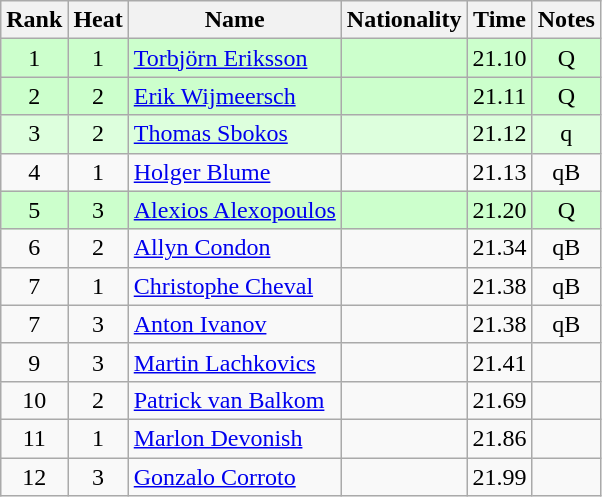<table class="wikitable sortable" style="text-align:center">
<tr>
<th>Rank</th>
<th>Heat</th>
<th>Name</th>
<th>Nationality</th>
<th>Time</th>
<th>Notes</th>
</tr>
<tr bgcolor=ccffcc>
<td>1</td>
<td>1</td>
<td align="left"><a href='#'>Torbjörn Eriksson</a></td>
<td align=left></td>
<td>21.10</td>
<td>Q</td>
</tr>
<tr bgcolor=ccffcc>
<td>2</td>
<td>2</td>
<td align="left"><a href='#'>Erik Wijmeersch</a></td>
<td align=left></td>
<td>21.11</td>
<td>Q</td>
</tr>
<tr bgcolor=ddffdd>
<td>3</td>
<td>2</td>
<td align="left"><a href='#'>Thomas Sbokos</a></td>
<td align=left></td>
<td>21.12</td>
<td>q</td>
</tr>
<tr>
<td>4</td>
<td>1</td>
<td align="left"><a href='#'>Holger Blume</a></td>
<td align=left></td>
<td>21.13</td>
<td>qB</td>
</tr>
<tr bgcolor=ccffcc>
<td>5</td>
<td>3</td>
<td align="left"><a href='#'>Alexios Alexopoulos</a></td>
<td align=left></td>
<td>21.20</td>
<td>Q</td>
</tr>
<tr>
<td>6</td>
<td>2</td>
<td align="left"><a href='#'>Allyn Condon</a></td>
<td align=left></td>
<td>21.34</td>
<td>qB</td>
</tr>
<tr>
<td>7</td>
<td>1</td>
<td align="left"><a href='#'>Christophe Cheval</a></td>
<td align=left></td>
<td>21.38</td>
<td>qB</td>
</tr>
<tr>
<td>7</td>
<td>3</td>
<td align="left"><a href='#'>Anton Ivanov</a></td>
<td align=left></td>
<td>21.38</td>
<td>qB</td>
</tr>
<tr>
<td>9</td>
<td>3</td>
<td align="left"><a href='#'>Martin Lachkovics</a></td>
<td align=left></td>
<td>21.41</td>
<td></td>
</tr>
<tr>
<td>10</td>
<td>2</td>
<td align="left"><a href='#'>Patrick van Balkom</a></td>
<td align=left></td>
<td>21.69</td>
<td></td>
</tr>
<tr>
<td>11</td>
<td>1</td>
<td align="left"><a href='#'>Marlon Devonish</a></td>
<td align=left></td>
<td>21.86</td>
<td></td>
</tr>
<tr>
<td>12</td>
<td>3</td>
<td align="left"><a href='#'>Gonzalo Corroto</a></td>
<td align=left></td>
<td>21.99</td>
<td></td>
</tr>
</table>
